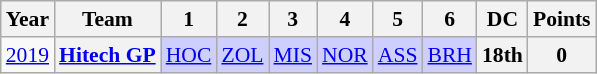<table class="wikitable" style="text-align:center; font-size:90%">
<tr>
<th>Year</th>
<th>Team</th>
<th>1</th>
<th>2</th>
<th>3</th>
<th>4</th>
<th>5</th>
<th>6</th>
<th>DC</th>
<th>Points</th>
</tr>
<tr>
<td><a href='#'>2019</a></td>
<th><a href='#'>Hitech GP</a></th>
<td style="background:#CFCFFF;"><a href='#'>HOC</a><br></td>
<td style="background:#CFCFFF;"><a href='#'>ZOL</a><br></td>
<td style="background:#CFCFFF;"><a href='#'>MIS</a><br></td>
<td style="background:#CFCFFF;"><a href='#'>NOR</a><br></td>
<td style="background:#CFCFFF;"><a href='#'>ASS</a><br></td>
<td style="background:#cfcfff;"><a href='#'>BRH</a><br></td>
<th>18th</th>
<th>0</th>
</tr>
</table>
